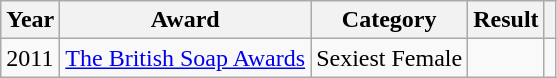<table class="wikitable">
<tr>
<th>Year</th>
<th>Award</th>
<th>Category</th>
<th>Result</th>
<th></th>
</tr>
<tr>
<td>2011</td>
<td><a href='#'>The British Soap Awards</a></td>
<td>Sexiest Female</td>
<td></td>
<td align="center"></td>
</tr>
</table>
